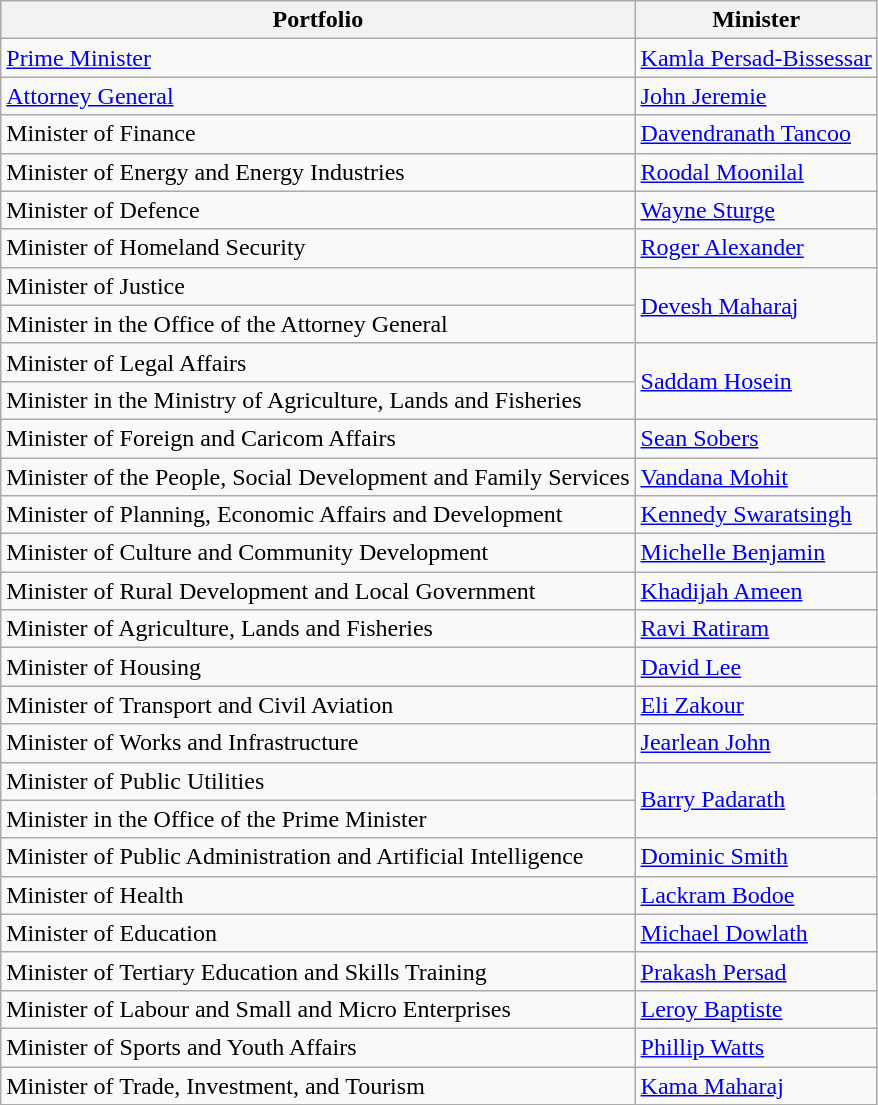<table class="wikitable">
<tr>
<th>Portfolio</th>
<th>Minister</th>
</tr>
<tr>
<td><a href='#'>Prime Minister</a></td>
<td><a href='#'>Kamla Persad-Bissessar</a></td>
</tr>
<tr>
<td><a href='#'>Attorney General</a></td>
<td><a href='#'>John Jeremie</a></td>
</tr>
<tr>
<td>Minister of Finance</td>
<td><a href='#'>Davendranath Tancoo</a></td>
</tr>
<tr>
<td>Minister of Energy and Energy Industries</td>
<td><a href='#'>Roodal Moonilal</a></td>
</tr>
<tr>
<td>Minister of Defence</td>
<td><a href='#'>Wayne Sturge</a></td>
</tr>
<tr>
<td>Minister of Homeland Security</td>
<td><a href='#'>Roger Alexander</a></td>
</tr>
<tr>
<td>Minister of Justice</td>
<td rowspan="2"><a href='#'>Devesh Maharaj</a></td>
</tr>
<tr>
<td>Minister in the Office of the Attorney General</td>
</tr>
<tr>
<td>Minister of Legal Affairs</td>
<td rowspan="2"><a href='#'>Saddam Hosein</a></td>
</tr>
<tr>
<td>Minister in the Ministry of Agriculture, Lands and Fisheries</td>
</tr>
<tr>
<td>Minister of Foreign and Caricom Affairs</td>
<td><a href='#'>Sean Sobers</a></td>
</tr>
<tr>
<td>Minister of the People, Social Development and Family Services</td>
<td><a href='#'>Vandana Mohit</a></td>
</tr>
<tr>
<td>Minister of Planning, Economic Affairs and Development</td>
<td><a href='#'>Kennedy Swaratsingh</a></td>
</tr>
<tr>
<td>Minister of Culture and Community Development</td>
<td><a href='#'>Michelle Benjamin</a></td>
</tr>
<tr>
<td>Minister of Rural Development and Local Government</td>
<td><a href='#'>Khadijah Ameen</a></td>
</tr>
<tr>
<td>Minister of Agriculture, Lands and Fisheries</td>
<td><a href='#'>Ravi Ratiram</a></td>
</tr>
<tr>
<td>Minister of Housing</td>
<td><a href='#'>David Lee</a></td>
</tr>
<tr>
<td>Minister of Transport and Civil Aviation</td>
<td><a href='#'>Eli Zakour</a></td>
</tr>
<tr>
<td>Minister of Works and Infrastructure</td>
<td><a href='#'>Jearlean John</a></td>
</tr>
<tr>
<td>Minister of Public Utilities</td>
<td rowspan="2"><a href='#'>Barry Padarath</a></td>
</tr>
<tr>
<td>Minister in the Office of the Prime Minister</td>
</tr>
<tr>
<td>Minister of Public Administration and Artificial Intelligence</td>
<td><a href='#'>Dominic Smith</a></td>
</tr>
<tr>
<td>Minister of Health</td>
<td><a href='#'>Lackram Bodoe</a></td>
</tr>
<tr>
<td>Minister of Education</td>
<td><a href='#'>Michael Dowlath</a></td>
</tr>
<tr>
<td>Minister of Tertiary Education and Skills Training</td>
<td><a href='#'>Prakash Persad</a></td>
</tr>
<tr>
<td>Minister of Labour and Small and Micro Enterprises</td>
<td><a href='#'>Leroy Baptiste</a></td>
</tr>
<tr>
<td>Minister of Sports and Youth Affairs</td>
<td><a href='#'>Phillip Watts</a></td>
</tr>
<tr>
<td>Minister of Trade, Investment, and Tourism</td>
<td><a href='#'>Kama Maharaj</a></td>
</tr>
</table>
